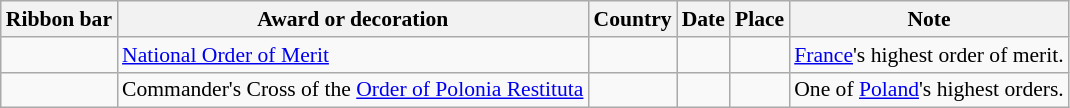<table class="wikitable sortable" style="font-size: 90%;">
<tr>
<th class="unsortable">Ribbon bar</th>
<th>Award or decoration</th>
<th>Country</th>
<th>Date</th>
<th>Place</th>
<th class="unsortable">Note</th>
</tr>
<tr>
<td></td>
<td><a href='#'>National Order of Merit</a></td>
<td></td>
<td align=center></td>
<td align=center></td>
<td><a href='#'>France</a>'s highest order of merit.</td>
</tr>
<tr>
<td></td>
<td>Commander's Cross of the <a href='#'>Order of Polonia Restituta</a></td>
<td></td>
<td align=center></td>
<td align=center></td>
<td>One of <a href='#'>Poland</a>'s highest orders.</td>
</tr>
</table>
